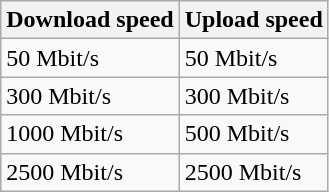<table class="wikitable">
<tr>
<th>Download speed</th>
<th>Upload speed</th>
</tr>
<tr>
<td>50 Mbit/s</td>
<td>50 Mbit/s</td>
</tr>
<tr>
<td>300 Mbit/s</td>
<td>300 Mbit/s</td>
</tr>
<tr>
<td>1000 Mbit/s</td>
<td>500 Mbit/s</td>
</tr>
<tr>
<td>2500 Mbit/s</td>
<td>2500 Mbit/s</td>
</tr>
</table>
